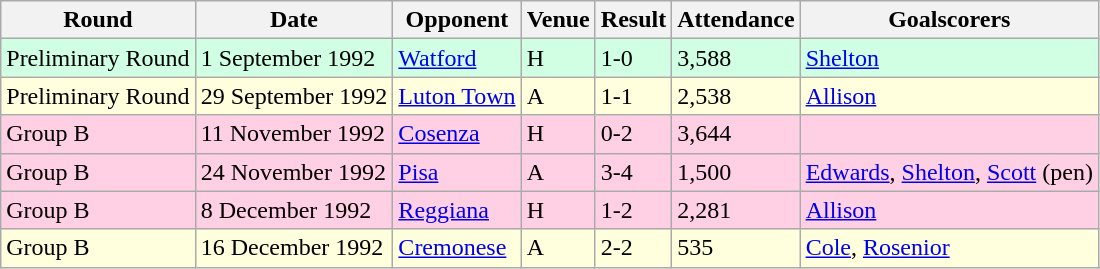<table class="wikitable">
<tr>
<th>Round</th>
<th>Date</th>
<th>Opponent</th>
<th>Venue</th>
<th>Result</th>
<th>Attendance</th>
<th>Goalscorers</th>
</tr>
<tr style="background-color: #d0ffe3;">
<td>Preliminary Round</td>
<td>1 September 1992</td>
<td><a href='#'>Watford</a></td>
<td>H</td>
<td>1-0</td>
<td>3,588</td>
<td><a href='#'>Shelton</a></td>
</tr>
<tr style="background-color: #ffffdd;">
<td>Preliminary Round</td>
<td>29 September 1992</td>
<td><a href='#'>Luton Town</a></td>
<td>A</td>
<td>1-1</td>
<td>2,538</td>
<td><a href='#'>Allison</a></td>
</tr>
<tr style="background-color: #ffd0e3;">
<td>Group B</td>
<td>11 November 1992</td>
<td><a href='#'>Cosenza</a></td>
<td>H</td>
<td>0-2</td>
<td>3,644</td>
<td></td>
</tr>
<tr style="background-color: #ffd0e3;">
<td>Group B</td>
<td>24 November 1992</td>
<td><a href='#'>Pisa</a></td>
<td>A</td>
<td>3-4</td>
<td>1,500</td>
<td><a href='#'>Edwards</a>, <a href='#'>Shelton</a>, <a href='#'>Scott</a> (pen)</td>
</tr>
<tr style="background-color: #ffd0e3;">
<td>Group B</td>
<td>8 December 1992</td>
<td><a href='#'>Reggiana</a></td>
<td>H</td>
<td>1-2</td>
<td>2,281</td>
<td><a href='#'>Allison</a></td>
</tr>
<tr style="background-color: #ffffdd;">
<td>Group B</td>
<td>16 December 1992</td>
<td><a href='#'>Cremonese</a></td>
<td>A</td>
<td>2-2</td>
<td>535</td>
<td><a href='#'>Cole</a>, <a href='#'>Rosenior</a></td>
</tr>
</table>
